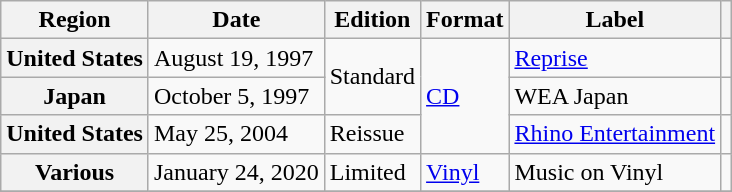<table class="wikitable plainrowheaders">
<tr>
<th scope="col">Region</th>
<th scope="col">Date</th>
<th scope="col">Edition</th>
<th scope="col">Format</th>
<th scope="col">Label</th>
<th scope="col"></th>
</tr>
<tr>
<th scope="row">United States</th>
<td>August 19, 1997</td>
<td rowspan="2">Standard</td>
<td rowspan="3"><a href='#'>CD</a></td>
<td><a href='#'>Reprise</a></td>
<td style="text-align:center;"></td>
</tr>
<tr>
<th scope="row">Japan</th>
<td>October 5, 1997</td>
<td>WEA Japan</td>
<td style="text-align:center;"></td>
</tr>
<tr>
<th scope="row">United States</th>
<td>May 25, 2004</td>
<td>Reissue</td>
<td><a href='#'>Rhino Entertainment</a></td>
<td style="text-align:center;"></td>
</tr>
<tr>
<th scope="row">Various</th>
<td>January 24, 2020</td>
<td>Limited</td>
<td><a href='#'>Vinyl</a></td>
<td>Music on Vinyl</td>
<td style="text-align:center;"></td>
</tr>
<tr>
</tr>
</table>
